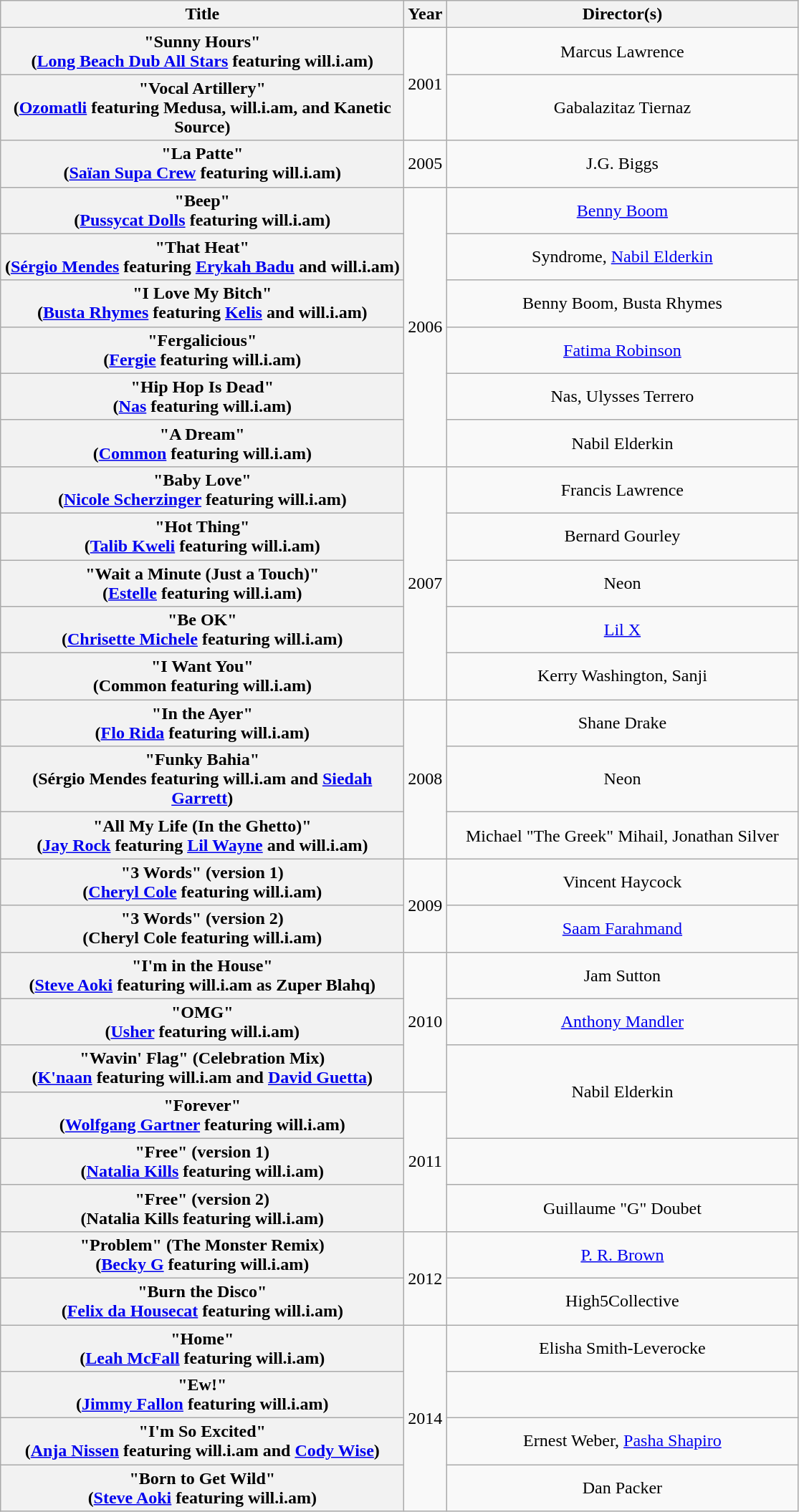<table class="wikitable plainrowheaders" style="text-align:center;">
<tr>
<th scope="col" style="width:23em;">Title</th>
<th scope="col">Year</th>
<th scope="col" style="width:20em;">Director(s)</th>
</tr>
<tr>
<th scope="row">"Sunny Hours"<br><span>(<a href='#'>Long Beach Dub All Stars</a> featuring will.i.am)</span></th>
<td rowspan="2">2001</td>
<td>Marcus Lawrence</td>
</tr>
<tr>
<th scope="row">"Vocal Artillery"<br><span>(<a href='#'>Ozomatli</a> featuring Medusa, will.i.am, and Kanetic Source)</span></th>
<td>Gabalazitaz Tiernaz</td>
</tr>
<tr>
<th scope="row">"La Patte"<br><span>(<a href='#'>Saïan Supa Crew</a> featuring will.i.am)</span></th>
<td>2005</td>
<td>J.G. Biggs</td>
</tr>
<tr>
<th scope="row">"Beep"<br><span>(<a href='#'>Pussycat Dolls</a> featuring will.i.am)</span></th>
<td rowspan="6">2006</td>
<td><a href='#'>Benny Boom</a></td>
</tr>
<tr>
<th scope="row">"That Heat"<br><span>(<a href='#'>Sérgio Mendes</a> featuring <a href='#'>Erykah Badu</a> and will.i.am)</span></th>
<td>Syndrome, <a href='#'>Nabil Elderkin</a></td>
</tr>
<tr>
<th scope="row">"I Love My Bitch"<br><span>(<a href='#'>Busta Rhymes</a> featuring <a href='#'>Kelis</a> and will.i.am)</span></th>
<td>Benny Boom, Busta Rhymes</td>
</tr>
<tr>
<th scope="row">"Fergalicious"<br><span>(<a href='#'>Fergie</a> featuring will.i.am)</span></th>
<td><a href='#'>Fatima Robinson</a></td>
</tr>
<tr>
<th scope="row">"Hip Hop Is Dead"<br><span>(<a href='#'>Nas</a> featuring will.i.am)</span></th>
<td>Nas, Ulysses Terrero</td>
</tr>
<tr>
<th scope="row">"A Dream"<br><span>(<a href='#'>Common</a> featuring will.i.am)</span></th>
<td>Nabil Elderkin</td>
</tr>
<tr>
<th scope="row">"Baby Love"<br><span>(<a href='#'>Nicole Scherzinger</a> featuring will.i.am)</span></th>
<td rowspan="5">2007</td>
<td>Francis Lawrence</td>
</tr>
<tr>
<th scope="row">"Hot Thing"<br><span>(<a href='#'>Talib Kweli</a> featuring will.i.am)</span></th>
<td>Bernard Gourley</td>
</tr>
<tr>
<th scope="row">"Wait a Minute (Just a Touch)"<br><span>(<a href='#'>Estelle</a> featuring will.i.am)</span></th>
<td>Neon</td>
</tr>
<tr>
<th scope="row">"Be OK"<br><span>(<a href='#'>Chrisette Michele</a> featuring will.i.am)</span></th>
<td><a href='#'>Lil X</a></td>
</tr>
<tr>
<th scope="row">"I Want You"<br><span>(Common featuring will.i.am)</span></th>
<td>Kerry Washington, Sanji</td>
</tr>
<tr>
<th scope="row">"In the Ayer"<br><span>(<a href='#'>Flo Rida</a> featuring will.i.am)</span></th>
<td rowspan="3">2008</td>
<td>Shane Drake</td>
</tr>
<tr>
<th scope="row">"Funky Bahia"<br><span>(Sérgio Mendes featuring will.i.am and <a href='#'>Siedah Garrett</a>)</span></th>
<td>Neon</td>
</tr>
<tr>
<th scope="row">"All My Life (In the Ghetto)"<br><span>(<a href='#'>Jay Rock</a> featuring <a href='#'>Lil Wayne</a> and will.i.am)</span></th>
<td>Michael "The Greek" Mihail, Jonathan Silver</td>
</tr>
<tr>
<th scope="row">"3 Words" (version 1)<br><span>(<a href='#'>Cheryl Cole</a> featuring will.i.am)</span></th>
<td rowspan="2">2009</td>
<td>Vincent Haycock</td>
</tr>
<tr>
<th scope="row">"3 Words" (version 2)<br><span>(Cheryl Cole featuring will.i.am)</span></th>
<td><a href='#'>Saam Farahmand</a></td>
</tr>
<tr>
<th scope="row">"I'm in the House"<br><span>(<a href='#'>Steve Aoki</a> featuring will.i.am as Zuper Blahq)</span></th>
<td rowspan="3">2010</td>
<td>Jam Sutton</td>
</tr>
<tr>
<th scope="row">"OMG"<br><span>(<a href='#'>Usher</a> featuring will.i.am)</span></th>
<td><a href='#'>Anthony Mandler</a></td>
</tr>
<tr>
<th scope="row">"Wavin' Flag" (Celebration Mix)<br><span>(<a href='#'>K'naan</a> featuring will.i.am and <a href='#'>David Guetta</a>)</span></th>
<td rowspan="2">Nabil Elderkin</td>
</tr>
<tr>
<th scope="row">"Forever"<br><span>(<a href='#'>Wolfgang Gartner</a> featuring will.i.am)</span></th>
<td rowspan="3">2011</td>
</tr>
<tr>
<th scope="row">"Free" (version 1)<br><span>(<a href='#'>Natalia Kills</a> featuring will.i.am)</span></th>
<td></td>
</tr>
<tr>
<th scope="row">"Free" (version 2)<br><span>(Natalia Kills featuring will.i.am)</span></th>
<td>Guillaume "G" Doubet</td>
</tr>
<tr>
<th scope="row">"Problem" (The Monster Remix)<br><span>(<a href='#'>Becky G</a> featuring will.i.am)</span></th>
<td rowspan="2">2012</td>
<td><a href='#'>P. R. Brown</a></td>
</tr>
<tr>
<th scope="row">"Burn the Disco"<br><span>(<a href='#'>Felix da Housecat</a> featuring will.i.am)</span></th>
<td>High5Collective</td>
</tr>
<tr>
<th scope="row">"Home"<br><span>(<a href='#'>Leah McFall</a> featuring will.i.am)</span></th>
<td rowspan="4">2014</td>
<td>Elisha Smith-Leverocke</td>
</tr>
<tr>
<th scope="row">"Ew!"<br><span>(<a href='#'>Jimmy Fallon</a> featuring will.i.am)</span></th>
<td></td>
</tr>
<tr>
<th scope="row">"I'm So Excited"<br><span>(<a href='#'>Anja Nissen</a> featuring will.i.am and <a href='#'>Cody Wise</a>)</span></th>
<td>Ernest Weber, <a href='#'>Pasha Shapiro</a></td>
</tr>
<tr>
<th scope="row">"Born to Get Wild"<br><span>(<a href='#'>Steve Aoki</a> featuring will.i.am)</span></th>
<td>Dan Packer</td>
</tr>
</table>
